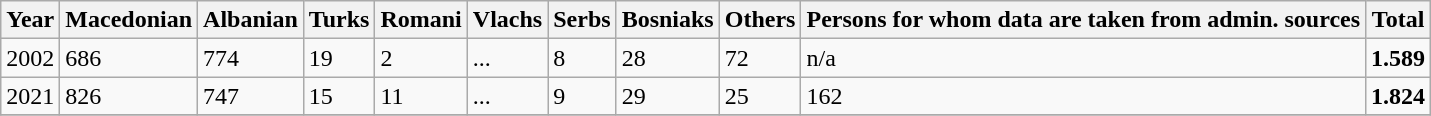<table class="wikitable">
<tr>
<th>Year</th>
<th>Macedonian</th>
<th>Albanian</th>
<th>Turks</th>
<th>Romani</th>
<th>Vlachs</th>
<th>Serbs</th>
<th>Bosniaks</th>
<th><abbr>Others</abbr></th>
<th>Persons for whom data are taken from admin. sources</th>
<th>Total</th>
</tr>
<tr>
<td>2002</td>
<td>686</td>
<td>774</td>
<td>19</td>
<td>2</td>
<td>...</td>
<td>8</td>
<td>28</td>
<td>72</td>
<td>n/a</td>
<td><strong>1.589</strong></td>
</tr>
<tr>
<td>2021</td>
<td>826</td>
<td>747</td>
<td>15</td>
<td>11</td>
<td>...</td>
<td>9</td>
<td>29</td>
<td>25</td>
<td>162</td>
<td><strong>1.824</strong></td>
</tr>
<tr>
</tr>
</table>
